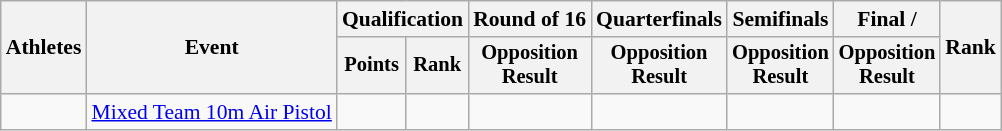<table class="wikitable" style="font-size:90%;">
<tr>
<th rowspan=2>Athletes</th>
<th rowspan=2>Event</th>
<th colspan=2>Qualification</th>
<th>Round of 16</th>
<th>Quarterfinals</th>
<th>Semifinals</th>
<th>Final / </th>
<th rowspan=2>Rank</th>
</tr>
<tr style="font-size:95%">
<th>Points</th>
<th>Rank</th>
<th>Opposition<br>Result</th>
<th>Opposition<br>Result</th>
<th>Opposition<br>Result</th>
<th>Opposition<br>Result</th>
</tr>
<tr align=center>
<td align=left><br></td>
<td align=left><a href='#'>Mixed Team 10m Air Pistol</a></td>
<td></td>
<td></td>
<td></td>
<td></td>
<td></td>
<td></td>
<td></td>
</tr>
</table>
